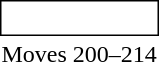<table style="display:inline; display:inline-table;">
<tr>
<td style="border: solid thin; padding: 2px;"><br></td>
</tr>
<tr>
<td style="text-align:center">Moves 200–214</td>
</tr>
</table>
